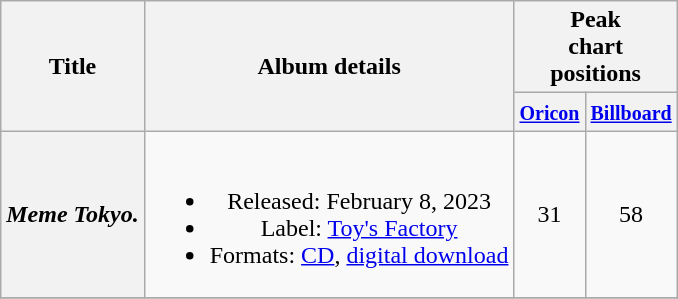<table class="wikitable plainrowheaders" style="text-align:center;">
<tr>
<th scope="col" rowspan="2">Title</th>
<th scope="col" rowspan="2">Album details</th>
<th scope="col" colspan="2">Peak <br> chart <br> positions</th>
</tr>
<tr>
<th scope="col" colspan="1"><small><a href='#'>Oricon</a></small></th>
<th scope="col" colspan="1"><small><a href='#'>Billboard</a></small></th>
</tr>
<tr>
<th scope="row"><em>Meme Tokyo.</em></th>
<td><br><ul><li>Released: February 8, 2023</li><li>Label: <a href='#'>Toy's Factory</a></li><li>Formats: <a href='#'>CD</a>, <a href='#'>digital download</a></li></ul></td>
<td>31</td>
<td>58</td>
</tr>
<tr>
</tr>
</table>
